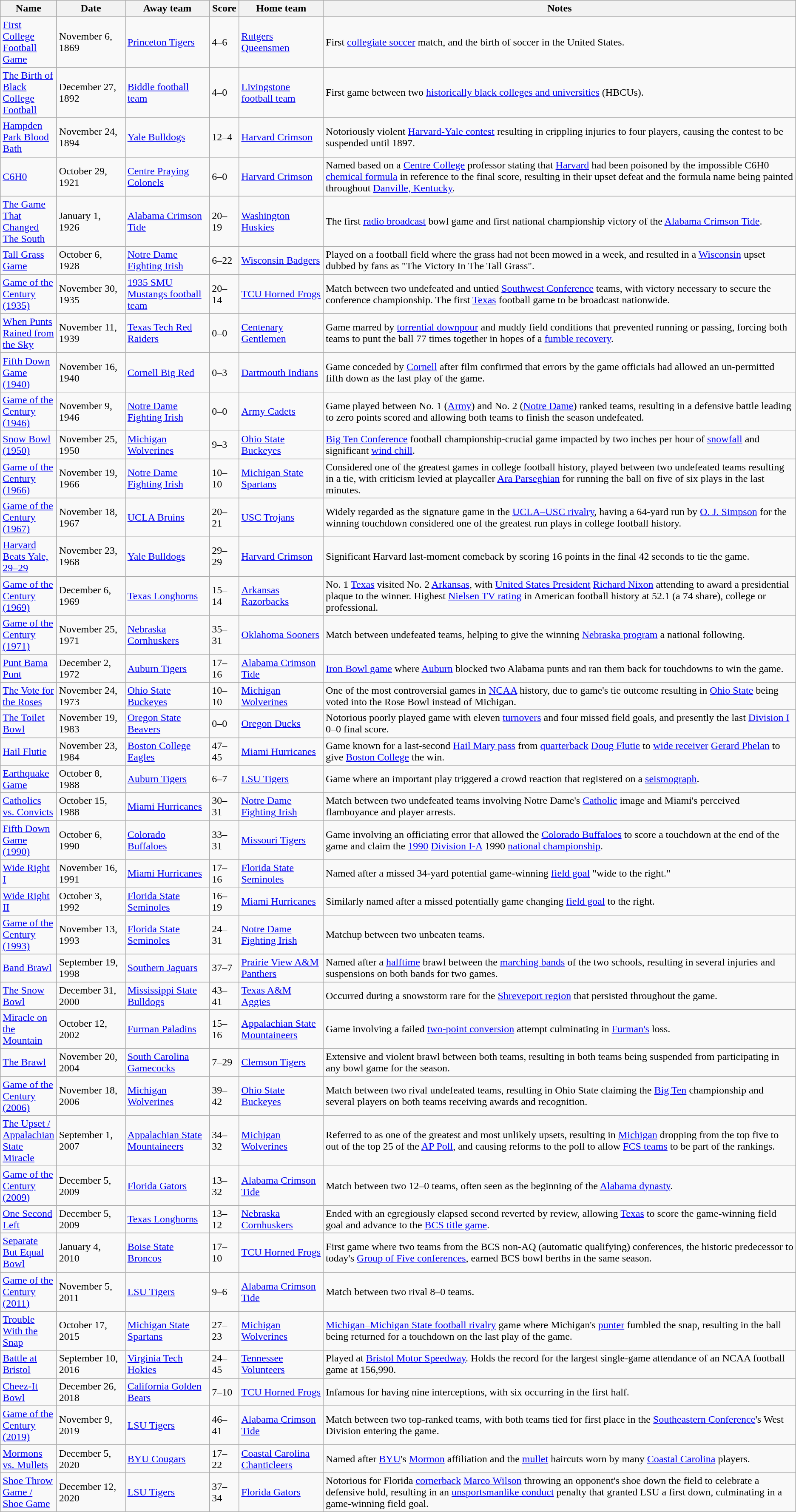<table class="wikitable plainrowheaders sortable">
<tr>
<th class="unsortable" width="1" scope="col">Name</th>
<th width="100" scope="col">Date</th>
<th width="125" scope="col">Away team</th>
<th>Score</th>
<th width="125" scope="col">Home team</th>
<th class="unsortable" scope="col">Notes</th>
</tr>
<tr>
<td><a href='#'>First College Football Game</a></td>
<td>November 6, 1869</td>
<td><a href='#'>Princeton Tigers</a></td>
<td>4–6</td>
<td><a href='#'>Rutgers Queensmen</a></td>
<td>First <a href='#'>collegiate soccer</a> match, and the birth of soccer in the United States.</td>
</tr>
<tr>
<td><a href='#'>The Birth of Black College Football</a></td>
<td>December 27, 1892</td>
<td><a href='#'>Biddle football team</a></td>
<td>4–0</td>
<td><a href='#'>Livingstone football team</a></td>
<td>First game between two <a href='#'>historically black colleges and universities</a> (HBCUs).</td>
</tr>
<tr>
<td><a href='#'>Hampden Park Blood Bath</a></td>
<td>November 24, 1894</td>
<td><a href='#'>Yale Bulldogs</a></td>
<td>12–4</td>
<td><a href='#'>Harvard Crimson</a></td>
<td>Notoriously violent <a href='#'>Harvard-Yale contest</a> resulting in crippling injuries to four players, causing the contest to be suspended until 1897.</td>
</tr>
<tr>
<td><a href='#'>C6H0</a></td>
<td>October 29, 1921</td>
<td><a href='#'>Centre Praying Colonels</a></td>
<td>6–0</td>
<td><a href='#'>Harvard Crimson</a></td>
<td>Named based on a <a href='#'>Centre College</a> professor stating that <a href='#'>Harvard</a> had been poisoned by the impossible C6H0 <a href='#'>chemical formula</a> in reference to the final score, resulting in their upset defeat and the formula name being painted throughout <a href='#'>Danville, Kentucky</a>.</td>
</tr>
<tr>
<td><a href='#'>The Game That Changed The South</a></td>
<td>January 1, 1926</td>
<td><a href='#'>Alabama Crimson Tide</a></td>
<td>20–19</td>
<td><a href='#'>Washington Huskies</a></td>
<td>The first <a href='#'>radio broadcast</a> bowl game and first national championship victory of the <a href='#'>Alabama Crimson Tide</a>.</td>
</tr>
<tr>
<td><a href='#'>Tall Grass Game</a></td>
<td>October 6, 1928</td>
<td><a href='#'>Notre Dame Fighting Irish</a></td>
<td>6–22</td>
<td><a href='#'>Wisconsin Badgers</a></td>
<td>Played on a football field where the grass had not been mowed in a week, and resulted in a <a href='#'>Wisconsin</a> upset dubbed by fans as "The Victory In The Tall Grass".</td>
</tr>
<tr>
<td><a href='#'>Game of the Century (1935)</a></td>
<td>November 30, 1935</td>
<td><a href='#'>1935 SMU Mustangs football team</a></td>
<td>20–14</td>
<td><a href='#'>TCU Horned Frogs</a></td>
<td>Match between two undefeated and untied <a href='#'>Southwest Conference</a> teams, with victory necessary to secure the conference championship. The first <a href='#'>Texas</a> football game to be broadcast nationwide.</td>
</tr>
<tr>
<td><a href='#'>When Punts Rained from the Sky</a></td>
<td>November 11, 1939</td>
<td><a href='#'>Texas Tech Red Raiders</a></td>
<td>0–0</td>
<td><a href='#'>Centenary Gentlemen</a></td>
<td>Game marred by <a href='#'>torrential downpour</a> and muddy field conditions that prevented running or passing, forcing both teams to punt the ball 77 times together in hopes of a <a href='#'>fumble recovery</a>.</td>
</tr>
<tr>
<td><a href='#'>Fifth Down Game (1940)</a></td>
<td>November 16, 1940</td>
<td><a href='#'>Cornell Big Red</a></td>
<td>0–3</td>
<td><a href='#'>Dartmouth Indians</a></td>
<td>Game conceded by <a href='#'>Cornell</a> after film confirmed that errors by the game officials had allowed an un-permitted fifth down as the last play of the game.</td>
</tr>
<tr>
<td><a href='#'>Game of the Century (1946)</a></td>
<td>November 9, 1946</td>
<td><a href='#'>Notre Dame Fighting Irish</a></td>
<td>0–0</td>
<td><a href='#'>Army Cadets</a></td>
<td>Game played between No. 1 (<a href='#'>Army</a>) and No. 2 (<a href='#'>Notre Dame</a>) ranked teams, resulting in a defensive battle leading to zero points scored and allowing both teams to finish the season undefeated.</td>
</tr>
<tr>
<td><a href='#'>Snow Bowl (1950)</a></td>
<td>November 25, 1950</td>
<td><a href='#'>Michigan Wolverines</a></td>
<td>9–3</td>
<td><a href='#'>Ohio State Buckeyes</a></td>
<td><a href='#'>Big Ten Conference</a> football championship-crucial game impacted by two inches per hour of <a href='#'>snowfall</a> and significant <a href='#'>wind chill</a>.</td>
</tr>
<tr>
<td><a href='#'>Game of the Century (1966)</a></td>
<td>November 19, 1966</td>
<td><a href='#'>Notre Dame Fighting Irish</a></td>
<td>10–10</td>
<td><a href='#'>Michigan State Spartans</a></td>
<td>Considered one of the greatest games in college football history, played between two undefeated teams resulting in a tie, with criticism levied at playcaller <a href='#'>Ara Parseghian</a> for running the ball on five of six plays in the last minutes.</td>
</tr>
<tr>
<td><a href='#'>Game of the Century (1967)</a></td>
<td>November 18, 1967</td>
<td><a href='#'>UCLA Bruins</a></td>
<td>20–21</td>
<td><a href='#'>USC Trojans</a></td>
<td>Widely regarded as the signature game in the <a href='#'>UCLA–USC rivalry</a>, having a 64-yard run by <a href='#'>O. J. Simpson</a> for the winning touchdown considered one of the greatest run plays in college football history.</td>
</tr>
<tr>
<td><a href='#'>Harvard Beats Yale, 29–29</a></td>
<td>November 23, 1968</td>
<td><a href='#'>Yale Bulldogs</a></td>
<td>29–29</td>
<td><a href='#'>Harvard Crimson</a></td>
<td>Significant Harvard last-moment comeback by scoring 16 points in the final 42 seconds to tie the game.</td>
</tr>
<tr>
<td><a href='#'>Game of the Century (1969)</a></td>
<td>December 6, 1969</td>
<td><a href='#'>Texas Longhorns</a></td>
<td>15–14</td>
<td><a href='#'>Arkansas Razorbacks</a></td>
<td>No. 1 <a href='#'>Texas</a> visited No. 2 <a href='#'>Arkansas</a>, with <a href='#'>United States President</a> <a href='#'>Richard Nixon</a> attending to award a presidential plaque to the winner. Highest <a href='#'>Nielsen TV rating</a> in American football history at 52.1 (a 74 share), college or professional.</td>
</tr>
<tr>
<td><a href='#'>Game of the Century (1971)</a></td>
<td>November 25, 1971</td>
<td><a href='#'>Nebraska Cornhuskers</a></td>
<td>35–31</td>
<td><a href='#'>Oklahoma Sooners</a></td>
<td>Match between undefeated teams, helping to give the winning <a href='#'>Nebraska program</a> a national following.</td>
</tr>
<tr>
<td><a href='#'>Punt Bama Punt</a></td>
<td>December 2, 1972</td>
<td><a href='#'>Auburn Tigers</a></td>
<td>17–16</td>
<td><a href='#'>Alabama Crimson Tide</a></td>
<td><a href='#'>Iron Bowl game</a> where <a href='#'>Auburn</a> blocked two Alabama punts and ran them back for touchdowns to win the game.</td>
</tr>
<tr>
<td><a href='#'>The Vote for the Roses</a></td>
<td>November 24, 1973</td>
<td><a href='#'>Ohio State Buckeyes</a></td>
<td>10–10</td>
<td><a href='#'>Michigan Wolverines</a></td>
<td>One of the most controversial games in <a href='#'>NCAA</a> history, due to game's tie outcome resulting in <a href='#'>Ohio State</a> being voted into the Rose Bowl instead of Michigan.</td>
</tr>
<tr>
<td><a href='#'>The Toilet Bowl</a></td>
<td>November 19, 1983</td>
<td><a href='#'>Oregon State Beavers</a></td>
<td>0–0</td>
<td><a href='#'>Oregon Ducks</a></td>
<td>Notorious poorly played game with eleven <a href='#'>turnovers</a> and four missed field goals, and presently the last <a href='#'>Division I</a> 0–0 final score.</td>
</tr>
<tr>
<td><a href='#'>Hail Flutie</a></td>
<td>November 23, 1984</td>
<td><a href='#'>Boston College Eagles</a></td>
<td>47–45</td>
<td><a href='#'>Miami Hurricanes</a></td>
<td>Game known for a last-second <a href='#'>Hail Mary pass</a> from <a href='#'>quarterback</a> <a href='#'>Doug Flutie</a> to <a href='#'>wide receiver</a> <a href='#'>Gerard Phelan</a> to give <a href='#'>Boston College</a> the win.</td>
</tr>
<tr>
<td><a href='#'>Earthquake Game</a></td>
<td>October 8, 1988</td>
<td><a href='#'>Auburn Tigers</a></td>
<td>6–7</td>
<td><a href='#'>LSU Tigers</a></td>
<td>Game where an important play triggered a  crowd reaction that registered on a <a href='#'>seismograph</a>.</td>
</tr>
<tr>
<td><a href='#'>Catholics vs. Convicts</a></td>
<td>October 15, 1988</td>
<td><a href='#'>Miami Hurricanes</a></td>
<td>30–31</td>
<td><a href='#'>Notre Dame Fighting Irish</a></td>
<td>Match between two undefeated teams involving Notre Dame's <a href='#'>Catholic</a> image and Miami's perceived flamboyance and player arrests.</td>
</tr>
<tr>
<td><a href='#'>Fifth Down Game (1990)</a></td>
<td>October 6, 1990</td>
<td><a href='#'>Colorado Buffaloes</a></td>
<td>33–31</td>
<td><a href='#'>Missouri Tigers</a></td>
<td>Game involving an officiating error that allowed the <a href='#'>Colorado Buffaloes</a> to score a touchdown at the end of the game and claim the <a href='#'>1990</a> <a href='#'>Division I-A</a> 1990 <a href='#'>national championship</a>.</td>
</tr>
<tr>
<td><a href='#'>Wide Right I</a></td>
<td>November 16, 1991</td>
<td><a href='#'>Miami Hurricanes</a></td>
<td>17–16</td>
<td><a href='#'>Florida State Seminoles</a></td>
<td>Named after a missed 34-yard potential game-winning <a href='#'>field goal</a> "wide to the right."</td>
</tr>
<tr>
<td><a href='#'>Wide Right II</a></td>
<td>October 3, 1992</td>
<td><a href='#'>Florida State Seminoles</a></td>
<td>16–19</td>
<td><a href='#'>Miami Hurricanes</a></td>
<td>Similarly named after a missed potentially game changing <a href='#'>field goal</a> to the right.</td>
</tr>
<tr>
<td><a href='#'>Game of the Century (1993)</a></td>
<td>November 13, 1993</td>
<td><a href='#'>Florida State Seminoles</a></td>
<td>24–31</td>
<td><a href='#'>Notre Dame Fighting Irish</a></td>
<td>Matchup between two unbeaten teams.</td>
</tr>
<tr>
<td><a href='#'>Band Brawl</a></td>
<td>September 19, 1998</td>
<td><a href='#'>Southern Jaguars</a></td>
<td>37–7</td>
<td><a href='#'>Prairie View A&M Panthers</a></td>
<td>Named after a <a href='#'>halftime</a> brawl between the <a href='#'>marching bands</a> of the two schools, resulting in several injuries and suspensions on both bands for two games.</td>
</tr>
<tr>
<td><a href='#'>The Snow Bowl</a></td>
<td>December 31, 2000</td>
<td><a href='#'>Mississippi State Bulldogs</a></td>
<td>43–41</td>
<td><a href='#'>Texas A&M Aggies</a></td>
<td>Occurred during a snowstorm rare for the <a href='#'>Shreveport region</a> that persisted throughout the game.</td>
</tr>
<tr>
<td><a href='#'>Miracle on the Mountain</a></td>
<td>October 12, 2002</td>
<td><a href='#'>Furman Paladins</a></td>
<td>15–16</td>
<td><a href='#'>Appalachian State Mountaineers</a></td>
<td>Game involving a failed <a href='#'>two-point conversion</a> attempt culminating in <a href='#'>Furman's</a> loss.</td>
</tr>
<tr>
<td><a href='#'>The Brawl</a></td>
<td>November 20, 2004</td>
<td><a href='#'>South Carolina Gamecocks</a></td>
<td>7–29</td>
<td><a href='#'>Clemson Tigers</a></td>
<td>Extensive and violent brawl between both teams, resulting in both teams being suspended from participating in any bowl game for the season.</td>
</tr>
<tr>
<td><a href='#'>Game of the Century (2006)</a></td>
<td>November 18, 2006</td>
<td><a href='#'>Michigan Wolverines</a></td>
<td>39–42</td>
<td><a href='#'>Ohio State Buckeyes</a></td>
<td>Match between two rival undefeated teams, resulting in Ohio State claiming the <a href='#'>Big Ten</a> championship and several players on both teams receiving awards and recognition.</td>
</tr>
<tr>
<td><a href='#'>The Upset / Appalachian State Miracle</a></td>
<td>September 1, 2007</td>
<td><a href='#'>Appalachian State Mountaineers</a></td>
<td>34–32</td>
<td><a href='#'>Michigan Wolverines</a></td>
<td>Referred to as one of the greatest and most unlikely upsets, resulting in <a href='#'>Michigan</a> dropping from the top five to out of the top 25 of the <a href='#'>AP Poll</a>, and causing reforms to the poll to allow <a href='#'>FCS teams</a> to be part of the rankings.</td>
</tr>
<tr>
<td><a href='#'>Game of the Century (2009)</a></td>
<td>December 5, 2009</td>
<td><a href='#'>Florida Gators</a></td>
<td>13–32</td>
<td><a href='#'>Alabama Crimson Tide</a></td>
<td>Match between two 12–0 teams, often seen as the beginning of the <a href='#'>Alabama dynasty</a>.</td>
</tr>
<tr>
<td><a href='#'>One Second Left</a></td>
<td>December 5, 2009</td>
<td><a href='#'>Texas Longhorns</a></td>
<td>13–12</td>
<td><a href='#'>Nebraska Cornhuskers</a></td>
<td>Ended with an egregiously elapsed second reverted by review, allowing <a href='#'>Texas</a> to score the game-winning field goal and advance to the <a href='#'>BCS title game</a>.</td>
</tr>
<tr>
<td><a href='#'>Separate But Equal Bowl</a></td>
<td>January 4, 2010</td>
<td><a href='#'>Boise State Broncos</a></td>
<td>17–10</td>
<td><a href='#'>TCU Horned Frogs</a></td>
<td>First game where two teams from the BCS non-AQ (automatic qualifying) conferences, the historic predecessor to today's <a href='#'>Group of Five conferences</a>, earned BCS bowl berths in the same season.</td>
</tr>
<tr>
<td><a href='#'>Game of the Century (2011)</a></td>
<td>November 5, 2011</td>
<td><a href='#'>LSU Tigers</a></td>
<td>9–6</td>
<td><a href='#'>Alabama Crimson Tide</a></td>
<td>Match between two rival 8–0 teams.</td>
</tr>
<tr>
<td><a href='#'>Trouble With the Snap</a></td>
<td>October 17, 2015</td>
<td><a href='#'>Michigan State Spartans</a></td>
<td>27–23</td>
<td><a href='#'>Michigan Wolverines</a></td>
<td><a href='#'>Michigan–Michigan State football rivalry</a> game where Michigan's <a href='#'>punter</a> fumbled the snap, resulting in the ball being returned for a touchdown on the last play of the game.</td>
</tr>
<tr>
<td><a href='#'>Battle at Bristol</a></td>
<td>September 10, 2016</td>
<td><a href='#'>Virginia Tech Hokies</a></td>
<td>24–45</td>
<td><a href='#'>Tennessee Volunteers</a></td>
<td>Played at <a href='#'>Bristol Motor Speedway</a>. Holds the record for the largest single-game attendance of an NCAA football game at 156,990.</td>
</tr>
<tr>
<td><a href='#'>Cheez-It Bowl</a></td>
<td>December 26, 2018</td>
<td><a href='#'>California Golden Bears</a></td>
<td>7–10</td>
<td><a href='#'>TCU Horned Frogs</a></td>
<td>Infamous for having nine interceptions, with six occurring in the first half.</td>
</tr>
<tr>
<td><a href='#'>Game of the Century (2019)</a></td>
<td>November 9, 2019</td>
<td><a href='#'>LSU Tigers</a></td>
<td>46–41</td>
<td><a href='#'>Alabama Crimson Tide</a></td>
<td>Match between two top-ranked teams, with both teams tied for first place in the <a href='#'>Southeastern Conference</a>'s West Division entering the game.</td>
</tr>
<tr>
<td><a href='#'>Mormons vs. Mullets</a></td>
<td>December 5, 2020</td>
<td><a href='#'>BYU Cougars</a></td>
<td>17–22</td>
<td><a href='#'>Coastal Carolina Chanticleers</a></td>
<td>Named after <a href='#'>BYU</a>'s <a href='#'>Mormon</a> affiliation and the <a href='#'>mullet</a> haircuts worn by many <a href='#'>Coastal Carolina</a> players.</td>
</tr>
<tr>
<td><a href='#'>Shoe Throw Game / Shoe Game</a></td>
<td>December 12, 2020</td>
<td><a href='#'>LSU Tigers</a></td>
<td>37–34</td>
<td><a href='#'>Florida Gators</a></td>
<td>Notorious for Florida <a href='#'>cornerback</a> <a href='#'>Marco Wilson</a> throwing an opponent's shoe down the field to celebrate a defensive hold, resulting in an <a href='#'>unsportsmanlike conduct</a> penalty that granted LSU a first down, culminating in a game-winning field goal.</td>
</tr>
</table>
